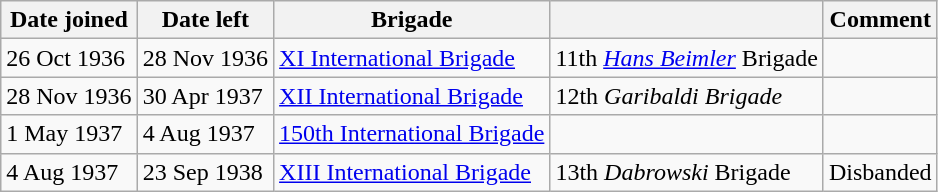<table class="wikitable">
<tr>
<th>Date joined</th>
<th>Date left</th>
<th>Brigade</th>
<th></th>
<th>Comment</th>
</tr>
<tr>
<td>26 Oct 1936</td>
<td>28 Nov 1936</td>
<td><a href='#'>XI International Brigade</a></td>
<td>11th <em><a href='#'>Hans Beimler</a></em> Brigade</td>
<td></td>
</tr>
<tr>
<td>28 Nov 1936</td>
<td>30 Apr 1937</td>
<td><a href='#'>XII International Brigade</a></td>
<td>12th <em>Garibaldi Brigade</em></td>
<td></td>
</tr>
<tr>
<td>1 May 1937</td>
<td>4 Aug 1937</td>
<td><a href='#'>150th International Brigade</a></td>
<td></td>
<td></td>
</tr>
<tr>
<td>4 Aug 1937</td>
<td>23 Sep 1938</td>
<td><a href='#'>XIII International Brigade</a></td>
<td>13th <em>Dabrowski</em> Brigade</td>
<td>Disbanded</td>
</tr>
</table>
